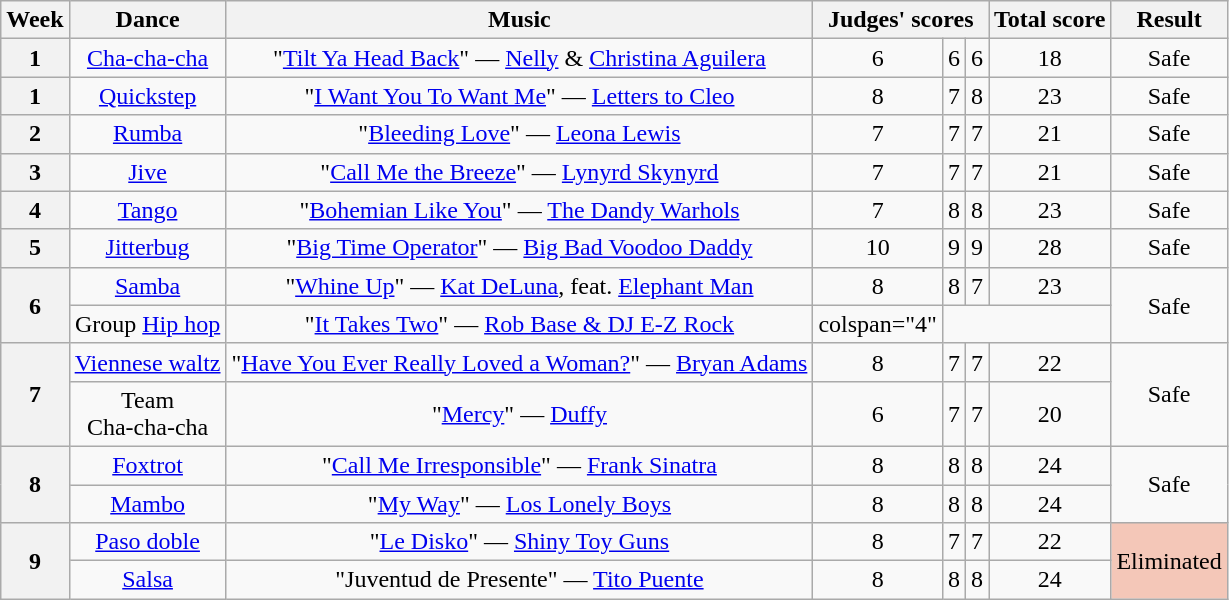<table class="wikitable unsortable" style="text-align:center;">
<tr>
<th scope="col">Week</th>
<th scope="col">Dance</th>
<th scope="col">Music</th>
<th scope="col" colspan="3">Judges' scores</th>
<th>Total score</th>
<th scope="col">Result</th>
</tr>
<tr>
<th scope="row">1<br></th>
<td><a href='#'>Cha-cha-cha</a></td>
<td>"<a href='#'>Tilt Ya Head Back</a>" — <a href='#'>Nelly</a> & <a href='#'>Christina Aguilera</a></td>
<td>6</td>
<td>6</td>
<td>6</td>
<td>18</td>
<td>Safe</td>
</tr>
<tr>
<th scope="row">1<br></th>
<td><a href='#'>Quickstep</a></td>
<td>"<a href='#'>I Want You To Want Me</a>" — <a href='#'>Letters to Cleo</a></td>
<td>8</td>
<td>7</td>
<td>8</td>
<td>23</td>
<td>Safe</td>
</tr>
<tr>
<th scope="row">2</th>
<td><a href='#'>Rumba</a></td>
<td>"<a href='#'>Bleeding Love</a>" — <a href='#'>Leona Lewis</a></td>
<td>7</td>
<td>7</td>
<td>7</td>
<td>21</td>
<td>Safe</td>
</tr>
<tr>
<th scope="row">3</th>
<td><a href='#'>Jive</a></td>
<td>"<a href='#'>Call Me the Breeze</a>" — <a href='#'>Lynyrd Skynyrd</a></td>
<td>7</td>
<td>7</td>
<td>7</td>
<td>21</td>
<td>Safe</td>
</tr>
<tr>
<th scope="row">4</th>
<td><a href='#'>Tango</a></td>
<td>"<a href='#'>Bohemian Like You</a>" — <a href='#'>The Dandy Warhols</a></td>
<td>7</td>
<td>8</td>
<td>8</td>
<td>23</td>
<td>Safe</td>
</tr>
<tr>
<th scope="row">5</th>
<td><a href='#'>Jitterbug</a></td>
<td>"<a href='#'>Big Time Operator</a>" — <a href='#'>Big Bad Voodoo Daddy</a></td>
<td>10</td>
<td>9</td>
<td>9</td>
<td>28</td>
<td>Safe</td>
</tr>
<tr>
<th rowspan="2" scope="row">6</th>
<td><a href='#'>Samba</a></td>
<td>"<a href='#'>Whine Up</a>" — <a href='#'>Kat DeLuna</a>, feat. <a href='#'>Elephant Man</a></td>
<td>8</td>
<td>8</td>
<td>7</td>
<td>23</td>
<td rowspan="2">Safe</td>
</tr>
<tr>
<td>Group <a href='#'>Hip hop</a></td>
<td>"<a href='#'>It Takes Two</a>" — <a href='#'>Rob Base & DJ E-Z Rock</a></td>
<td>colspan="4" </td>
</tr>
<tr>
<th rowspan="2" scope="row" style="font-weight:normal"><strong>7</strong><br></th>
<td><a href='#'>Viennese waltz</a></td>
<td>"<a href='#'>Have You Ever Really Loved a Woman?</a>" — <a href='#'>Bryan Adams</a></td>
<td>8</td>
<td>7</td>
<td>7</td>
<td>22</td>
<td rowspan="2">Safe</td>
</tr>
<tr>
<td>Team<br>Cha-cha-cha</td>
<td>"<a href='#'>Mercy</a>" — <a href='#'>Duffy</a></td>
<td>6</td>
<td>7</td>
<td>7</td>
<td>20</td>
</tr>
<tr>
<th rowspan="2" scope="row" style="font-weight:normal"><strong>8</strong><br></th>
<td><a href='#'>Foxtrot</a></td>
<td>"<a href='#'>Call Me Irresponsible</a>" — <a href='#'>Frank Sinatra</a></td>
<td>8</td>
<td>8</td>
<td>8</td>
<td>24</td>
<td rowspan="2">Safe</td>
</tr>
<tr>
<td><a href='#'>Mambo</a></td>
<td>"<a href='#'>My Way</a>" — <a href='#'>Los Lonely Boys</a></td>
<td>8</td>
<td>8</td>
<td>8</td>
<td>24</td>
</tr>
<tr>
<th rowspan="2" scope="row">9</th>
<td><a href='#'>Paso doble</a></td>
<td>"<a href='#'>Le Disko</a>" — <a href='#'>Shiny Toy Guns</a></td>
<td>8</td>
<td>7</td>
<td>7</td>
<td>22</td>
<td rowspan="2" bgcolor=f4c7b8>Eliminated</td>
</tr>
<tr>
<td><a href='#'>Salsa</a></td>
<td>"Juventud de Presente" — <a href='#'>Tito Puente</a></td>
<td>8</td>
<td>8</td>
<td>8</td>
<td>24</td>
</tr>
</table>
